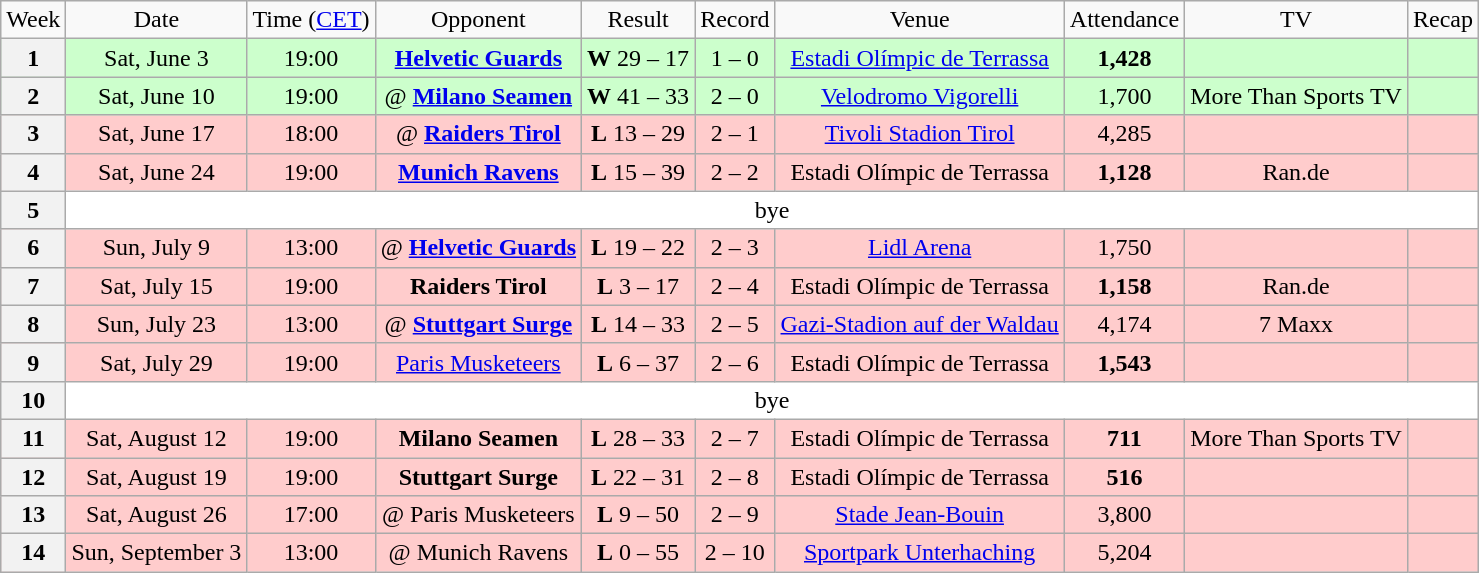<table class="wikitable" style="text-align:center">
<tr>
<td>Week</td>
<td>Date</td>
<td>Time (<a href='#'>CET</a>)</td>
<td>Opponent</td>
<td>Result</td>
<td>Record</td>
<td>Venue</td>
<td>Attendance</td>
<td>TV</td>
<td>Recap</td>
</tr>
<tr style="background:#cfc">
<th>1</th>
<td>Sat, June 3</td>
<td>19:00</td>
<td><strong><a href='#'>Helvetic Guards</a></strong></td>
<td><strong>W</strong> 29 – 17</td>
<td>1 – 0</td>
<td><a href='#'>Estadi Olímpic de Terrassa</a></td>
<td><strong>1,428</strong></td>
<td></td>
<td></td>
</tr>
<tr style="background:#cfc">
<th>2</th>
<td>Sat, June 10</td>
<td>19:00</td>
<td>@ <strong><a href='#'>Milano Seamen</a></strong></td>
<td><strong>W</strong> 41 – 33</td>
<td>2 – 0</td>
<td><a href='#'>Velodromo Vigorelli</a></td>
<td>1,700</td>
<td>More Than Sports TV</td>
<td></td>
</tr>
<tr style="background:#fcc">
<th>3</th>
<td>Sat, June 17</td>
<td>18:00</td>
<td>@ <strong><a href='#'>Raiders Tirol</a></strong></td>
<td><strong>L</strong> 13 – 29</td>
<td>2 – 1</td>
<td><a href='#'>Tivoli Stadion Tirol</a></td>
<td>4,285</td>
<td></td>
<td></td>
</tr>
<tr style="background:#fcc">
<th>4</th>
<td>Sat, June 24</td>
<td>19:00</td>
<td><strong><a href='#'>Munich Ravens</a></strong></td>
<td><strong>L</strong> 15 – 39</td>
<td>2 – 2</td>
<td>Estadi Olímpic de Terrassa</td>
<td><strong>1,128</strong></td>
<td>Ran.de</td>
<td></td>
</tr>
<tr style="background:#fff">
<th>5</th>
<td colspan="9">bye</td>
</tr>
<tr style="background:#fcc">
<th>6</th>
<td>Sun, July 9</td>
<td>13:00</td>
<td>@ <strong><a href='#'>Helvetic Guards</a></strong></td>
<td><strong>L</strong> 19 – 22</td>
<td>2 – 3</td>
<td><a href='#'>Lidl Arena</a></td>
<td>1,750</td>
<td></td>
<td></td>
</tr>
<tr style="background:#fcc">
<th>7</th>
<td>Sat, July 15</td>
<td>19:00</td>
<td><strong>Raiders Tirol</strong></td>
<td><strong>L</strong> 3 – 17</td>
<td>2 – 4</td>
<td>Estadi Olímpic de Terrassa</td>
<td><strong>1,158</strong></td>
<td>Ran.de</td>
<td></td>
</tr>
<tr style="background:#fcc">
<th>8</th>
<td>Sun, July 23</td>
<td>13:00</td>
<td>@ <strong><a href='#'>Stuttgart Surge</a></strong></td>
<td><strong>L</strong> 14 – 33</td>
<td>2 – 5</td>
<td><a href='#'>Gazi-Stadion auf der Waldau</a></td>
<td>4,174</td>
<td>7 Maxx</td>
<td></td>
</tr>
<tr style="background:#fcc">
<th>9</th>
<td>Sat, July 29</td>
<td>19:00</td>
<td><a href='#'>Paris Musketeers</a></td>
<td><strong>L</strong> 6 – 37</td>
<td>2 – 6</td>
<td>Estadi Olímpic de Terrassa</td>
<td><strong>1,543</strong></td>
<td></td>
<td></td>
</tr>
<tr style="background:#fff">
<th>10</th>
<td colspan="9">bye</td>
</tr>
<tr style="background:#fcc">
<th>11</th>
<td>Sat, August 12</td>
<td>19:00</td>
<td><strong>Milano Seamen</strong></td>
<td><strong>L</strong> 28 – 33</td>
<td>2 – 7</td>
<td>Estadi Olímpic de Terrassa</td>
<td><strong>711</strong></td>
<td>More Than Sports TV</td>
<td></td>
</tr>
<tr style="background:#fcc">
<th>12</th>
<td>Sat, August 19</td>
<td>19:00</td>
<td><strong>Stuttgart Surge</strong></td>
<td><strong>L</strong> 22 – 31</td>
<td>2 – 8</td>
<td>Estadi Olímpic de Terrassa</td>
<td><strong>516</strong></td>
<td></td>
<td></td>
</tr>
<tr style="background:#fcc">
<th>13</th>
<td>Sat, August 26</td>
<td>17:00</td>
<td>@ Paris Musketeers</td>
<td><strong>L</strong> 9 – 50</td>
<td>2 – 9</td>
<td><a href='#'>Stade Jean-Bouin</a></td>
<td>3,800</td>
<td></td>
<td></td>
</tr>
<tr style="background:#fcc">
<th>14</th>
<td>Sun, September 3</td>
<td>13:00</td>
<td>@ Munich Ravens</td>
<td><strong>L</strong> 0 – 55</td>
<td>2 – 10</td>
<td><a href='#'>Sportpark Unterhaching</a></td>
<td>5,204</td>
<td></td>
<td></td>
</tr>
</table>
